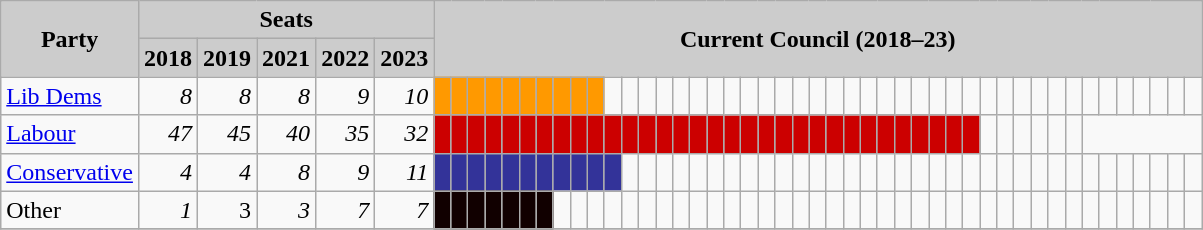<table class="wikitable sortable mw-collapsible">
<tr>
<th style="background:#ccc" rowspan="2">Party</th>
<th style="background:#ccc" colspan="5">Seats</th>
<th style="background:#ccc" colspan="60" rowspan="2">Current Council (2018–23)</th>
</tr>
<tr>
<th style="background:#ccc">2018<br></th>
<th style="background:#ccc">2019<br></th>
<th style="background:#ccc">2021<br></th>
<th style="background:#ccc">2022<br></th>
<th style="background:#ccc">2023<br></th>
</tr>
<tr>
<td><a href='#'>Lib Dems</a></td>
<td style="text-align: right"><em>8</em></td>
<td style="text-align: right"><em>8</em></td>
<td style="text-align: right"><em>8</em></td>
<td style="text-align: right"><em>9</em></td>
<td style="text-align: right"><em>10</em></td>
<td style="background:#f90"> </td>
<td style="background:#f90"> </td>
<td style="background:#f90"> </td>
<td style="background:#f90"> </td>
<td style="background:#f90"> </td>
<td style="background:#f90"> </td>
<td style="background:#f90"> </td>
<td style="background:#f90"> </td>
<td style="background:#f90"> </td>
<td style="background:#f90"> </td>
<td> </td>
<td> </td>
<td> </td>
<td> </td>
<td> </td>
<td> </td>
<td> </td>
<td> </td>
<td> </td>
<td> </td>
<td> </td>
<td> </td>
<td> </td>
<td> </td>
<td> </td>
<td> </td>
<td> </td>
<td> </td>
<td> </td>
<td> </td>
<td> </td>
<td> </td>
<td> </td>
<td> </td>
<td> </td>
<td> </td>
<td> </td>
<td> </td>
<td> </td>
<td> </td>
<td> </td>
<td> </td>
<td> </td>
<td> </td>
<td> </td>
</tr>
<tr>
<td><a href='#'>Labour</a></td>
<td style="text-align: right"><em>47</em></td>
<td style="text-align: right"><em>45</em></td>
<td style="text-align: right"><em>40</em></td>
<td style="text-align: right"><em>35</em></td>
<td style="text-align: right"><em>32</em></td>
<td style="background:#c00"> </td>
<td style="background:#c00"> </td>
<td style="background:#c00"> </td>
<td style="background:#c00"> </td>
<td style="background:#c00"> </td>
<td style="background:#c00"> </td>
<td style="background:#c00"> </td>
<td style="background:#c00"> </td>
<td style="background:#c00"> </td>
<td style="background:#c00"> </td>
<td style="background:#c00"> </td>
<td style="background:#c00"> </td>
<td style="background:#c00"> </td>
<td style="background:#c00"> </td>
<td style="background:#c00"> </td>
<td style="background:#c00"> </td>
<td style="background:#c00"> </td>
<td style="background:#c00"> </td>
<td style="background:#c00"> </td>
<td style="background:#c00"> </td>
<td style="background:#c00"> </td>
<td style="background:#c00"> </td>
<td style="background:#c00"> </td>
<td style="background:#c00"> </td>
<td style="background:#c00"> </td>
<td style="background:#c00"> </td>
<td style="background:#c00"> </td>
<td style="background:#c00"> </td>
<td style="background:#c00"> </td>
<td style="background:#c00"> </td>
<td style="background:#c00"> </td>
<td style="background:#c00"> </td>
<td> </td>
<td> </td>
<td> </td>
<td> </td>
<td> </td>
<td> </td>
</tr>
<tr>
<td><a href='#'>Conservative</a></td>
<td style="text-align: right"><em>4</em></td>
<td style="text-align: right"><em>4</em></td>
<td style="text-align: right"><em>8</em></td>
<td style="text-align: right"><em>9</em></td>
<td style="text-align: right"><em>11</em></td>
<td style="background:#339"> </td>
<td style="background:#339"> </td>
<td style="background:#339"> </td>
<td style="background:#339"> </td>
<td style="background:#339"> </td>
<td style="background:#339"> </td>
<td style="background:#339"> </td>
<td style="background:#339"> </td>
<td style="background:#339"> </td>
<td style="background:#339"> </td>
<td style="background:#339"> </td>
<td> </td>
<td> </td>
<td> </td>
<td> </td>
<td> </td>
<td> </td>
<td> </td>
<td> </td>
<td> </td>
<td> </td>
<td> </td>
<td> </td>
<td> </td>
<td> </td>
<td> </td>
<td> </td>
<td> </td>
<td> </td>
<td> </td>
<td> </td>
<td> </td>
<td> </td>
<td> </td>
<td> </td>
<td> </td>
<td> </td>
<td> </td>
<td> </td>
<td> </td>
<td> </td>
<td> </td>
<td> </td>
<td> </td>
<td> </td>
</tr>
<tr>
<td>Other</td>
<td style="text-align: right"><em>1</em></td>
<td style="text-align: right">3</td>
<td style="text-align: right"><em>3</em></td>
<td style="text-align: right"><em>7</em></td>
<td style="text-align: right"><em>7</em></td>
<td style="background:#100"> </td>
<td style="background:#100"> </td>
<td style="background:#100"> </td>
<td style="background:#100"> </td>
<td style="background:#100"> </td>
<td style="background:#100"> </td>
<td style="background:#100"> </td>
<td> </td>
<td> </td>
<td> </td>
<td> </td>
<td> </td>
<td> </td>
<td> </td>
<td> </td>
<td> </td>
<td> </td>
<td> </td>
<td> </td>
<td> </td>
<td> </td>
<td> </td>
<td> </td>
<td> </td>
<td> </td>
<td> </td>
<td> </td>
<td> </td>
<td> </td>
<td> </td>
<td> </td>
<td> </td>
<td> </td>
<td> </td>
<td> </td>
<td> </td>
<td> </td>
<td> </td>
<td> </td>
<td> </td>
<td> </td>
<td> </td>
<td> </td>
<td> </td>
<td> </td>
</tr>
<tr>
</tr>
</table>
